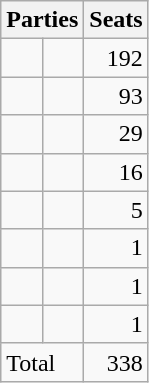<table class="wikitable" style="text-align:left;">
<tr>
<th colspan="2" style="text-align:left;">Parties</th>
<th>Seats</th>
</tr>
<tr>
<td></td>
<td></td>
<td style="text-align:right;">192</td>
</tr>
<tr>
<td></td>
<td></td>
<td style="text-align:right;">93</td>
</tr>
<tr>
<td></td>
<td></td>
<td style="text-align:right;">29</td>
</tr>
<tr>
<td></td>
<td></td>
<td style="text-align:right;">16</td>
</tr>
<tr>
<td></td>
<td></td>
<td style="text-align:right;">5</td>
</tr>
<tr>
<td></td>
<td></td>
<td style="text-align:right;">1</td>
</tr>
<tr>
<td></td>
<td></td>
<td style="text-align:right;">1</td>
</tr>
<tr>
<td></td>
<td></td>
<td style="text-align:right;">1</td>
</tr>
<tr>
<td colspan="2" style="text-align:left;">Total</td>
<td style="text-align:right;">338</td>
</tr>
</table>
